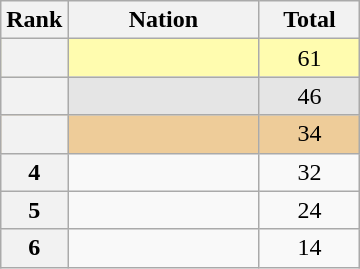<table class="wikitable sortable" style="text-align:center;">
<tr>
<th scope="col" style="width:25px;">Rank</th>
<th ! scope="col" style="width:120px;">Nation</th>
<th ! scope="col" style="width:60px;">Total</th>
</tr>
<tr bgcolor=fffcaf>
<th scope=row></th>
<td align=left></td>
<td>61</td>
</tr>
<tr bgcolor=e5e5e5>
<th scope=row></th>
<td align=left></td>
<td>46</td>
</tr>
<tr bgcolor=eecc99>
<th scope=row></th>
<td align=left></td>
<td>34</td>
</tr>
<tr>
<th scope=row>4</th>
<td align=left></td>
<td>32</td>
</tr>
<tr>
<th scope=row>5</th>
<td align=left></td>
<td>24</td>
</tr>
<tr>
<th scope=row>6</th>
<td align=left></td>
<td>14</td>
</tr>
</table>
